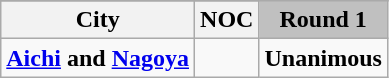<table class="wikitable">
<tr>
</tr>
<tr>
<th>City</th>
<th>NOC</th>
<td align=center bgcolor="silver"><strong>Round 1</strong></td>
</tr>
<tr>
<td><strong><a href='#'>Aichi</a> and <a href='#'>Nagoya</a></strong></td>
<td><strong></strong></td>
<td><strong>Unanimous</strong></td>
</tr>
</table>
